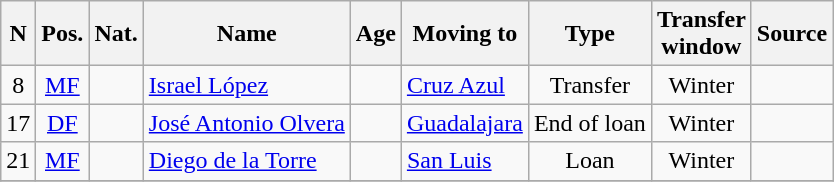<table class="wikitable sortable" style="text-align:center">
<tr>
<th>N</th>
<th>Pos.</th>
<th>Nat.</th>
<th>Name</th>
<th>Age</th>
<th>Moving to</th>
<th>Type</th>
<th>Transfer<br>window</th>
<th>Source</th>
</tr>
<tr>
<td>8</td>
<td><a href='#'>MF</a></td>
<td></td>
<td align=left><a href='#'>Israel López</a></td>
<td></td>
<td align=left><a href='#'>Cruz Azul</a></td>
<td>Transfer</td>
<td>Winter</td>
<td></td>
</tr>
<tr>
<td>17</td>
<td><a href='#'>DF</a></td>
<td></td>
<td align=left><a href='#'>José Antonio Olvera</a></td>
<td></td>
<td align=left><a href='#'>Guadalajara</a></td>
<td>End of loan</td>
<td>Winter</td>
<td></td>
</tr>
<tr>
<td>21</td>
<td><a href='#'>MF</a></td>
<td></td>
<td align=left><a href='#'>Diego de la Torre</a></td>
<td></td>
<td align=left><a href='#'>San Luis</a></td>
<td>Loan</td>
<td>Winter</td>
<td></td>
</tr>
<tr>
</tr>
</table>
